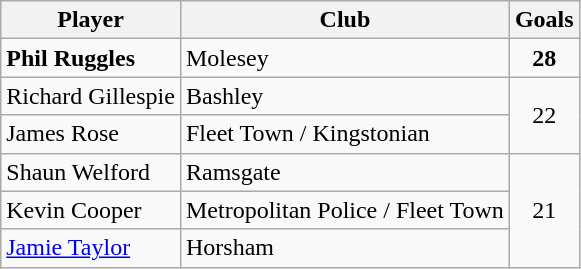<table class="wikitable">
<tr>
<th>Player</th>
<th>Club</th>
<th>Goals</th>
</tr>
<tr>
<td><strong>Phil Ruggles</strong></td>
<td>Molesey</td>
<td align="center"><strong>28</strong></td>
</tr>
<tr>
<td>Richard Gillespie</td>
<td>Bashley</td>
<td rowspan=2 align="center">22</td>
</tr>
<tr>
<td>James Rose</td>
<td>Fleet Town / Kingstonian</td>
</tr>
<tr>
<td>Shaun Welford</td>
<td>Ramsgate</td>
<td rowspan=3 align="center">21</td>
</tr>
<tr>
<td>Kevin Cooper</td>
<td>Metropolitan Police / Fleet Town</td>
</tr>
<tr>
<td><a href='#'>Jamie Taylor</a></td>
<td>Horsham</td>
</tr>
</table>
